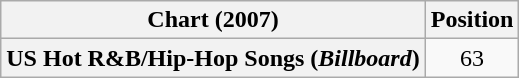<table class="wikitable plainrowheaders" style="text-align:center">
<tr>
<th scope="col">Chart (2007)</th>
<th scope="col">Position</th>
</tr>
<tr>
<th scope="row">US Hot R&B/Hip-Hop Songs (<em>Billboard</em>)</th>
<td>63</td>
</tr>
</table>
